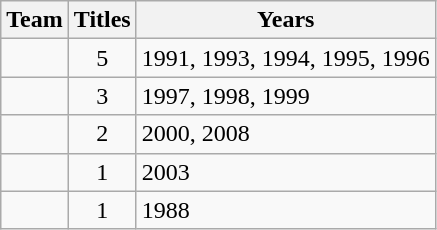<table class="wikitable sortable" style="text-align:center">
<tr>
<th>Team</th>
<th>Titles</th>
<th>Years</th>
</tr>
<tr>
<td style=><em></em></td>
<td>5</td>
<td align=left>1991, 1993, 1994, 1995, 1996</td>
</tr>
<tr>
<td style=><em></em></td>
<td>3</td>
<td align=left>1997, 1998, 1999</td>
</tr>
<tr>
<td style=><em></em></td>
<td>2</td>
<td align=left>2000, 2008</td>
</tr>
<tr>
<td style=><em></em></td>
<td>1</td>
<td align=left>2003</td>
</tr>
<tr>
<td style=><em></em></td>
<td>1</td>
<td align="left">1988</td>
</tr>
</table>
